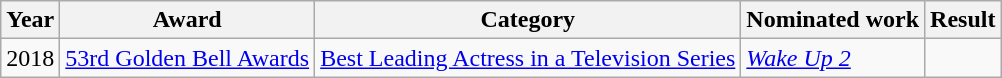<table class="wikitable sortable">
<tr>
<th>Year</th>
<th>Award</th>
<th>Category</th>
<th>Nominated work</th>
<th>Result</th>
</tr>
<tr>
<td>2018</td>
<td><a href='#'>53rd Golden Bell Awards</a></td>
<td><a href='#'>Best Leading Actress in a Television Series</a></td>
<td><em><a href='#'>Wake Up 2</a></em></td>
<td></td>
</tr>
</table>
